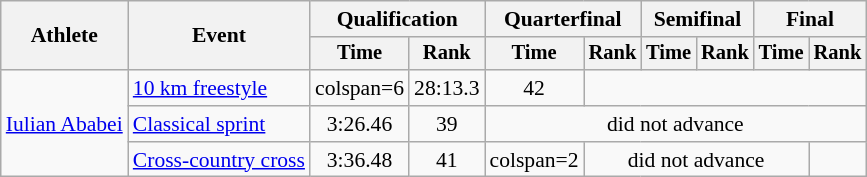<table class="wikitable" style="font-size:90%">
<tr>
<th rowspan="2">Athlete</th>
<th rowspan="2">Event</th>
<th colspan="2">Qualification</th>
<th colspan="2">Quarterfinal</th>
<th colspan="2">Semifinal</th>
<th colspan="2">Final</th>
</tr>
<tr style="font-size:95%">
<th>Time</th>
<th>Rank</th>
<th>Time</th>
<th>Rank</th>
<th>Time</th>
<th>Rank</th>
<th>Time</th>
<th>Rank</th>
</tr>
<tr align=center>
<td align=left rowspan=3><a href='#'>Iulian Ababei</a></td>
<td align=left><a href='#'>10 km freestyle</a></td>
<td>colspan=6 </td>
<td>28:13.3</td>
<td>42</td>
</tr>
<tr align=center>
<td align=left><a href='#'>Classical sprint</a></td>
<td>3:26.46</td>
<td>39</td>
<td colspan=6>did not advance</td>
</tr>
<tr align=center>
<td align=left><a href='#'>Cross-country cross</a></td>
<td>3:36.48</td>
<td>41</td>
<td>colspan=2 </td>
<td colspan=4>did not advance</td>
</tr>
</table>
